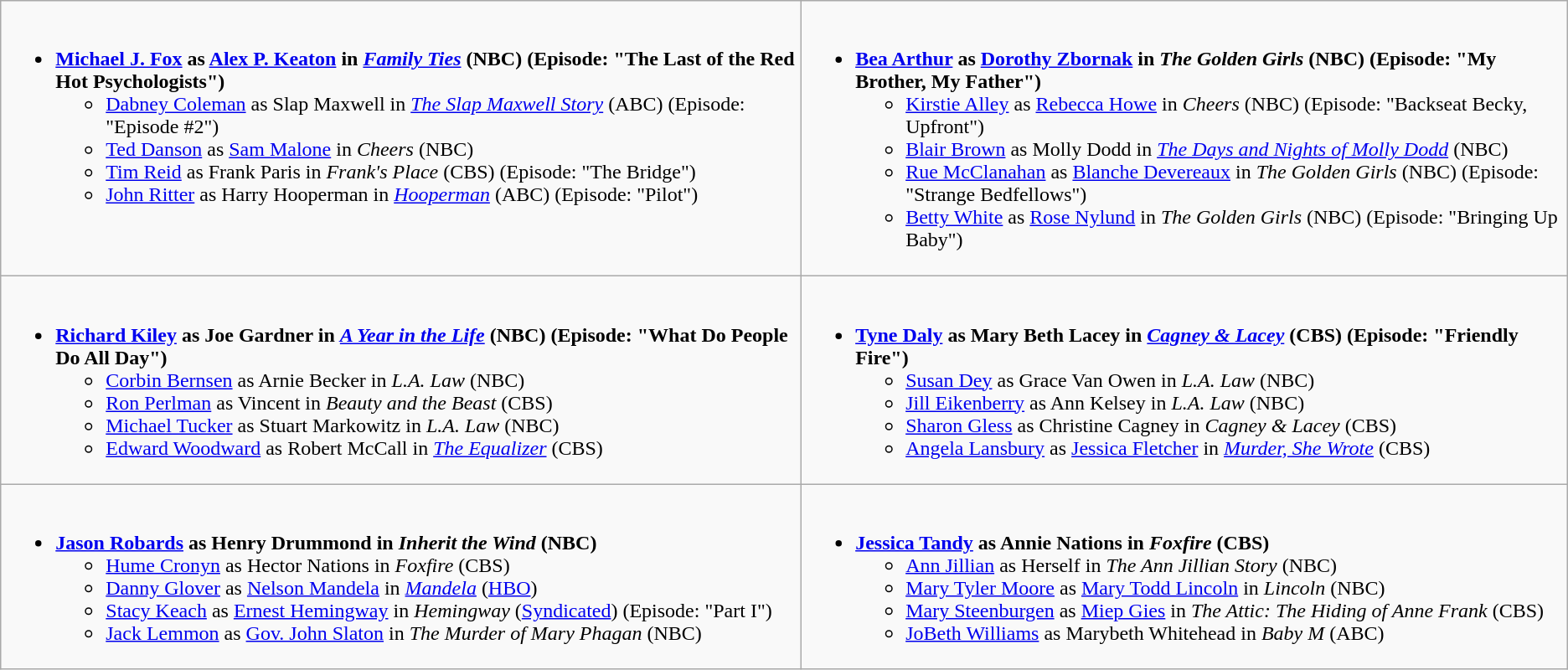<table class="wikitable">
<tr>
<td style="vertical-align:top;"><br><ul><li><strong><a href='#'>Michael J. Fox</a> as <a href='#'>Alex P. Keaton</a> in <em><a href='#'>Family Ties</a></em> (NBC) (Episode: "The Last of the Red Hot Psychologists")</strong><ul><li><a href='#'>Dabney Coleman</a> as Slap Maxwell in <em><a href='#'>The Slap Maxwell Story</a></em> (ABC) (Episode: "Episode #2")</li><li><a href='#'>Ted Danson</a> as <a href='#'>Sam Malone</a> in <em>Cheers</em> (NBC)</li><li><a href='#'>Tim Reid</a> as Frank Paris in <em>Frank's Place</em> (CBS) (Episode: "The Bridge")</li><li><a href='#'>John Ritter</a> as Harry Hooperman in <em><a href='#'>Hooperman</a></em> (ABC) (Episode: "Pilot")</li></ul></li></ul></td>
<td style="vertical-align:top;"><br><ul><li><strong><a href='#'>Bea Arthur</a> as <a href='#'>Dorothy Zbornak</a> in <em>The Golden Girls</em> (NBC) (Episode: "My Brother, My Father")</strong><ul><li><a href='#'>Kirstie Alley</a> as <a href='#'>Rebecca Howe</a> in <em>Cheers</em> (NBC) (Episode: "Backseat Becky, Upfront")</li><li><a href='#'>Blair Brown</a> as Molly Dodd in <em><a href='#'>The Days and Nights of Molly Dodd</a></em> (NBC)</li><li><a href='#'>Rue McClanahan</a> as <a href='#'>Blanche Devereaux</a> in <em>The Golden Girls</em> (NBC) (Episode: "Strange Bedfellows")</li><li><a href='#'>Betty White</a> as <a href='#'>Rose Nylund</a> in <em>The Golden Girls</em> (NBC) (Episode: "Bringing Up Baby")</li></ul></li></ul></td>
</tr>
<tr>
<td style="vertical-align:top;"><br><ul><li><strong><a href='#'>Richard Kiley</a> as Joe Gardner in <em><a href='#'>A Year in the Life</a></em> (NBC) (Episode: "What Do People Do All Day")</strong><ul><li><a href='#'>Corbin Bernsen</a> as Arnie Becker in <em>L.A. Law</em> (NBC)</li><li><a href='#'>Ron Perlman</a> as Vincent in <em>Beauty and the Beast</em> (CBS)</li><li><a href='#'>Michael Tucker</a> as Stuart Markowitz in <em>L.A. Law</em> (NBC)</li><li><a href='#'>Edward Woodward</a> as Robert McCall in <em><a href='#'>The Equalizer</a></em> (CBS)</li></ul></li></ul></td>
<td style="vertical-align:top;"><br><ul><li><strong><a href='#'>Tyne Daly</a> as Mary Beth Lacey in <em><a href='#'>Cagney & Lacey</a></em> (CBS) (Episode: "Friendly Fire")</strong><ul><li><a href='#'>Susan Dey</a> as Grace Van Owen in <em>L.A. Law</em> (NBC)</li><li><a href='#'>Jill Eikenberry</a> as Ann Kelsey in <em>L.A. Law</em> (NBC)</li><li><a href='#'>Sharon Gless</a> as Christine Cagney in <em>Cagney & Lacey</em> (CBS)</li><li><a href='#'>Angela Lansbury</a> as <a href='#'>Jessica Fletcher</a> in <em><a href='#'>Murder, She Wrote</a></em> (CBS)</li></ul></li></ul></td>
</tr>
<tr>
<td style="vertical-align:top;"><br><ul><li><strong><a href='#'>Jason Robards</a> as Henry Drummond in <em>Inherit the Wind</em> (NBC)</strong><ul><li><a href='#'>Hume Cronyn</a> as Hector Nations in <em>Foxfire</em> (CBS)</li><li><a href='#'>Danny Glover</a> as <a href='#'>Nelson Mandela</a> in <em><a href='#'>Mandela</a></em> (<a href='#'>HBO</a>)</li><li><a href='#'>Stacy Keach</a> as <a href='#'>Ernest Hemingway</a> in <em>Hemingway</em> (<a href='#'>Syndicated</a>) (Episode: "Part I")</li><li><a href='#'>Jack Lemmon</a> as <a href='#'>Gov. John Slaton</a> in <em>The Murder of Mary Phagan</em> (NBC)</li></ul></li></ul></td>
<td style="vertical-align:top;"><br><ul><li><strong><a href='#'>Jessica Tandy</a> as Annie Nations in <em>Foxfire</em> (CBS)</strong><ul><li><a href='#'>Ann Jillian</a> as Herself in <em>The Ann Jillian Story</em> (NBC)</li><li><a href='#'>Mary Tyler Moore</a> as <a href='#'>Mary Todd Lincoln</a> in <em>Lincoln</em> (NBC)</li><li><a href='#'>Mary Steenburgen</a> as <a href='#'>Miep Gies</a> in <em>The Attic: The Hiding of Anne Frank</em> (CBS)</li><li><a href='#'>JoBeth Williams</a> as Marybeth Whitehead in <em>Baby M</em> (ABC)</li></ul></li></ul></td>
</tr>
</table>
